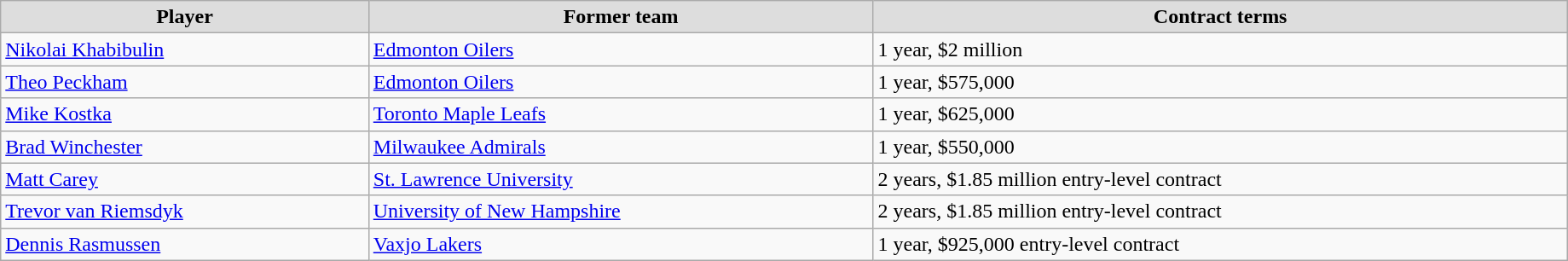<table class="wikitable" style="width:97%;">
<tr style="text-align:center; background:#ddd;">
<td><strong>Player</strong></td>
<td><strong>Former team</strong></td>
<td><strong>Contract terms</strong></td>
</tr>
<tr>
<td><a href='#'>Nikolai Khabibulin</a></td>
<td><a href='#'>Edmonton Oilers</a></td>
<td>1 year, $2 million</td>
</tr>
<tr>
<td><a href='#'>Theo Peckham</a></td>
<td><a href='#'>Edmonton Oilers</a></td>
<td>1 year, $575,000</td>
</tr>
<tr>
<td><a href='#'>Mike Kostka</a></td>
<td><a href='#'>Toronto Maple Leafs</a></td>
<td>1 year, $625,000</td>
</tr>
<tr>
<td><a href='#'>Brad Winchester</a></td>
<td><a href='#'>Milwaukee Admirals</a></td>
<td>1 year, $550,000</td>
</tr>
<tr>
<td><a href='#'>Matt Carey</a></td>
<td><a href='#'>St. Lawrence University</a></td>
<td>2 years, $1.85 million entry-level contract</td>
</tr>
<tr>
<td><a href='#'>Trevor van Riemsdyk</a></td>
<td><a href='#'>University of New Hampshire</a></td>
<td>2 years, $1.85 million entry-level contract</td>
</tr>
<tr>
<td><a href='#'>Dennis Rasmussen</a></td>
<td><a href='#'>Vaxjo Lakers</a></td>
<td>1 year, $925,000 entry-level contract</td>
</tr>
</table>
